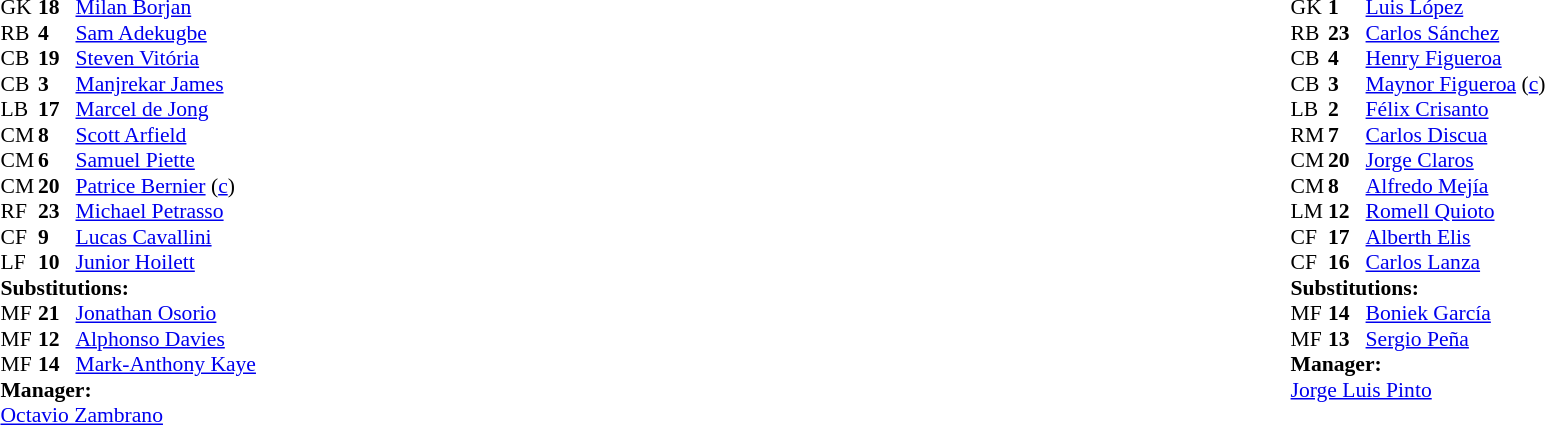<table width="100%">
<tr>
<td valign="top" width="40%"><br><table style="font-size:90%" cellspacing="0" cellpadding="0">
<tr>
<th width=25></th>
<th width=25></th>
</tr>
<tr>
<td>GK</td>
<td><strong>18</strong></td>
<td><a href='#'>Milan Borjan</a></td>
</tr>
<tr>
<td>RB</td>
<td><strong>4</strong></td>
<td><a href='#'>Sam Adekugbe</a></td>
</tr>
<tr>
<td>CB</td>
<td><strong>19</strong></td>
<td><a href='#'>Steven Vitória</a></td>
</tr>
<tr>
<td>CB</td>
<td><strong>3</strong></td>
<td><a href='#'>Manjrekar James</a></td>
</tr>
<tr>
<td>LB</td>
<td><strong>17</strong></td>
<td><a href='#'>Marcel de Jong</a></td>
</tr>
<tr>
<td>CM</td>
<td><strong>8</strong></td>
<td><a href='#'>Scott Arfield</a></td>
</tr>
<tr>
<td>CM</td>
<td><strong>6</strong></td>
<td><a href='#'>Samuel Piette</a></td>
</tr>
<tr>
<td>CM</td>
<td><strong>20</strong></td>
<td><a href='#'>Patrice Bernier</a> (<a href='#'>c</a>)</td>
<td></td>
<td></td>
</tr>
<tr>
<td>RF</td>
<td><strong>23</strong></td>
<td><a href='#'>Michael Petrasso</a></td>
</tr>
<tr>
<td>CF</td>
<td><strong>9</strong></td>
<td><a href='#'>Lucas Cavallini</a></td>
<td></td>
<td></td>
</tr>
<tr>
<td>LF</td>
<td><strong>10</strong></td>
<td><a href='#'>Junior Hoilett</a></td>
<td></td>
<td></td>
</tr>
<tr>
<td colspan=3><strong>Substitutions:</strong></td>
</tr>
<tr>
<td>MF</td>
<td><strong>21</strong></td>
<td><a href='#'>Jonathan Osorio</a></td>
<td></td>
<td></td>
</tr>
<tr>
<td>MF</td>
<td><strong>12</strong></td>
<td><a href='#'>Alphonso Davies</a></td>
<td></td>
<td></td>
</tr>
<tr>
<td>MF</td>
<td><strong>14</strong></td>
<td><a href='#'>Mark-Anthony Kaye</a></td>
<td></td>
<td></td>
</tr>
<tr>
<td colspan=3><strong>Manager:</strong></td>
</tr>
<tr>
<td colspan=3> <a href='#'>Octavio Zambrano</a></td>
</tr>
</table>
</td>
<td valign="top"></td>
<td valign="top" width="50%"><br><table style="font-size:90%; margin:auto" cellspacing="0" cellpadding="0">
<tr>
<th width=25></th>
<th width=25></th>
</tr>
<tr>
<td>GK</td>
<td><strong>1</strong></td>
<td><a href='#'>Luis López</a></td>
</tr>
<tr>
<td>RB</td>
<td><strong>23</strong></td>
<td><a href='#'>Carlos Sánchez</a></td>
</tr>
<tr>
<td>CB</td>
<td><strong>4</strong></td>
<td><a href='#'>Henry Figueroa</a></td>
</tr>
<tr>
<td>CB</td>
<td><strong>3</strong></td>
<td><a href='#'>Maynor Figueroa</a> (<a href='#'>c</a>)</td>
</tr>
<tr>
<td>LB</td>
<td><strong>2</strong></td>
<td><a href='#'>Félix Crisanto</a></td>
</tr>
<tr>
<td>RM</td>
<td><strong>7</strong></td>
<td><a href='#'>Carlos Discua</a></td>
<td></td>
<td></td>
</tr>
<tr>
<td>CM</td>
<td><strong>20</strong></td>
<td><a href='#'>Jorge Claros</a></td>
</tr>
<tr>
<td>CM</td>
<td><strong>8</strong></td>
<td><a href='#'>Alfredo Mejía</a></td>
<td></td>
<td></td>
</tr>
<tr>
<td>LM</td>
<td><strong>12</strong></td>
<td><a href='#'>Romell Quioto</a></td>
</tr>
<tr>
<td>CF</td>
<td><strong>17</strong></td>
<td><a href='#'>Alberth Elis</a></td>
</tr>
<tr>
<td>CF</td>
<td><strong>16</strong></td>
<td><a href='#'>Carlos Lanza</a></td>
</tr>
<tr>
<td colspan=3><strong>Substitutions:</strong></td>
</tr>
<tr>
<td>MF</td>
<td><strong>14</strong></td>
<td><a href='#'>Boniek García</a></td>
<td></td>
<td></td>
</tr>
<tr>
<td>MF</td>
<td><strong>13</strong></td>
<td><a href='#'>Sergio Peña</a></td>
<td></td>
<td></td>
</tr>
<tr>
<td colspan=3><strong>Manager:</strong></td>
</tr>
<tr>
<td colspan=3> <a href='#'>Jorge Luis Pinto</a></td>
</tr>
</table>
</td>
</tr>
</table>
